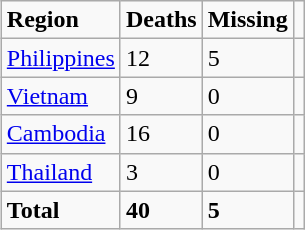<table class="wikitable" style="float: right; margin:0 1em 0.5em 1em;">
<tr>
<td><strong>Region</strong></td>
<td><strong>Deaths</strong></td>
<td><strong>Missing</strong></td>
<td></td>
</tr>
<tr>
<td><a href='#'>Philippines</a></td>
<td>12</td>
<td>5</td>
<td></td>
</tr>
<tr>
<td><a href='#'>Vietnam</a></td>
<td>9</td>
<td>0</td>
<td></td>
</tr>
<tr>
<td><a href='#'>Cambodia</a></td>
<td>16</td>
<td>0</td>
<td></td>
</tr>
<tr>
<td><a href='#'>Thailand</a></td>
<td>3</td>
<td>0</td>
<td></td>
</tr>
<tr>
<td><strong>Total</strong></td>
<td><strong>40</strong></td>
<td><strong>5</strong></td>
<td></td>
</tr>
</table>
